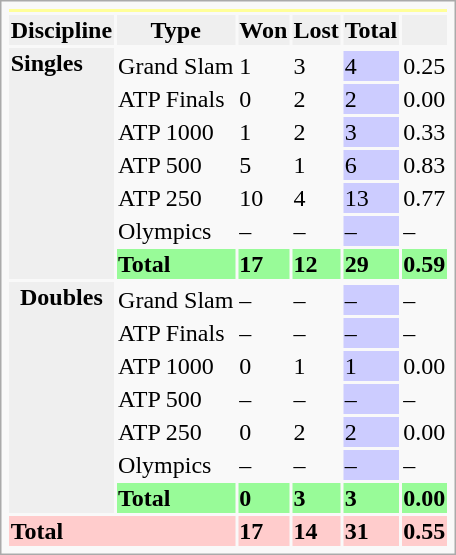<table class="infobox vcard vevent nowrap">
<tr bgcolor=FFFF99>
<th colspan=6></th>
</tr>
<tr bgcolor=efefef>
<th>Discipline</th>
<th>Type</th>
<th>Won</th>
<th>Lost</th>
<th>Total</th>
<th></th>
</tr>
<tr bgcolor=efefef>
<td rowspan="8"><strong>Singles</strong></td>
</tr>
<tr>
<td>Grand Slam</td>
<td>1</td>
<td>3</td>
<td bgcolor="CCCCFF">4</td>
<td>0.25</td>
</tr>
<tr>
<td>ATP Finals</td>
<td>0</td>
<td>2</td>
<td bgcolor="CCCCFF">2</td>
<td>0.00</td>
</tr>
<tr>
<td>ATP 1000</td>
<td>1</td>
<td>2</td>
<td bgcolor="CCCCFF">3</td>
<td>0.33</td>
</tr>
<tr>
<td>ATP 500</td>
<td>5</td>
<td>1</td>
<td bgcolor="CCCCFF">6</td>
<td>0.83</td>
</tr>
<tr>
<td>ATP 250</td>
<td>10</td>
<td>4</td>
<td bgcolor="CCCCFF">13</td>
<td>0.77</td>
</tr>
<tr>
<td>Olympics</td>
<td>–</td>
<td>–</td>
<td bgcolor=CCCCFF>–</td>
<td>–</td>
</tr>
<tr bgcolor=98fb98>
<td><strong>Total</strong></td>
<td><strong>17</strong></td>
<td><strong>12</strong></td>
<td><strong>29</strong></td>
<td><strong>0.59</strong></td>
</tr>
<tr bgcolor=efefef>
<th rowspan="8">Doubles</th>
</tr>
<tr>
<td>Grand Slam</td>
<td>–</td>
<td>–</td>
<td bgcolor="CCCCFF">–</td>
<td>–</td>
</tr>
<tr>
<td>ATP Finals</td>
<td>–</td>
<td>–</td>
<td bgcolor="CCCCFF">–</td>
<td>–</td>
</tr>
<tr>
<td>ATP 1000</td>
<td>0</td>
<td>1</td>
<td bgcolor="CCCCFF">1</td>
<td>0.00</td>
</tr>
<tr>
<td>ATP 500</td>
<td>–</td>
<td>–</td>
<td bgcolor="CCCCFF">–</td>
<td>–</td>
</tr>
<tr>
<td>ATP 250</td>
<td>0</td>
<td>2</td>
<td bgcolor="CCCCFF">2</td>
<td>0.00</td>
</tr>
<tr>
<td>Olympics</td>
<td>–</td>
<td>–</td>
<td bgcolor=CCCCFF>–</td>
<td>–</td>
</tr>
<tr bgcolor=98fb98>
<td><strong>Total</strong></td>
<td><strong>0</strong></td>
<td><strong>3</strong></td>
<td><strong>3</strong></td>
<td><strong>0.00</strong></td>
</tr>
<tr bgcolor=FFCCCC>
<td colspan=2><strong>Total</strong></td>
<td><strong>17</strong></td>
<td><strong>14</strong></td>
<td><strong>31</strong></td>
<td><strong>0.55</strong></td>
</tr>
</table>
